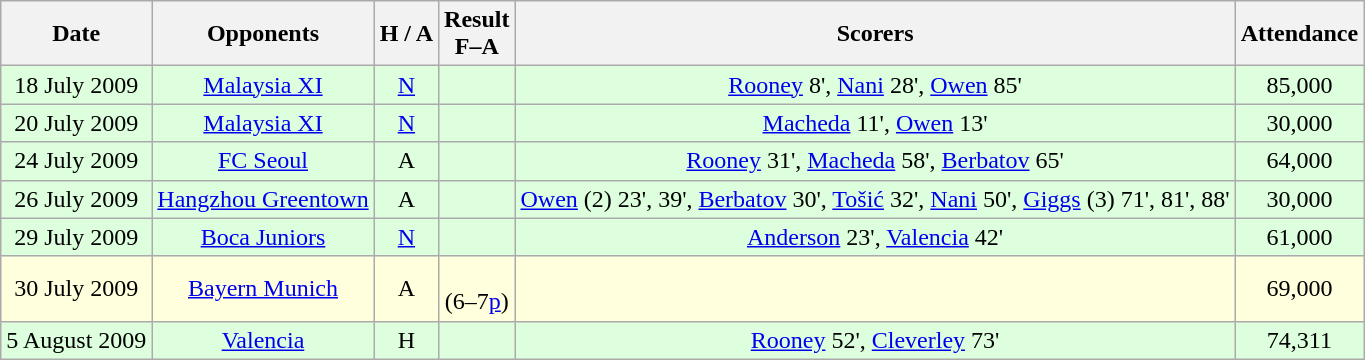<table class="wikitable" style="text-align:center">
<tr>
<th>Date</th>
<th>Opponents</th>
<th>H / A</th>
<th>Result<br>F–A</th>
<th>Scorers</th>
<th>Attendance</th>
</tr>
<tr bgcolor="#ddffdd">
<td>18 July 2009</td>
<td><a href='#'>Malaysia XI</a></td>
<td><a href='#'>N</a></td>
<td></td>
<td><a href='#'>Rooney</a> 8', <a href='#'>Nani</a> 28', <a href='#'>Owen</a> 85'</td>
<td>85,000</td>
</tr>
<tr bgcolor="#ddffdd">
<td>20 July 2009</td>
<td><a href='#'>Malaysia XI</a></td>
<td><a href='#'>N</a></td>
<td></td>
<td><a href='#'>Macheda</a> 11', <a href='#'>Owen</a> 13'</td>
<td>30,000</td>
</tr>
<tr bgcolor="#ddffdd">
<td>24 July 2009</td>
<td><a href='#'>FC Seoul</a></td>
<td>A</td>
<td></td>
<td><a href='#'>Rooney</a> 31', <a href='#'>Macheda</a> 58', <a href='#'>Berbatov</a> 65'</td>
<td>64,000</td>
</tr>
<tr bgcolor="#ddffdd">
<td>26 July 2009</td>
<td><a href='#'>Hangzhou Greentown</a></td>
<td>A</td>
<td></td>
<td><a href='#'>Owen</a> (2) 23', 39', <a href='#'>Berbatov</a> 30', <a href='#'>Tošić</a> 32', <a href='#'>Nani</a> 50', <a href='#'>Giggs</a> (3) 71', 81', 88'</td>
<td>30,000</td>
</tr>
<tr bgcolor="#ddffdd">
<td>29 July 2009</td>
<td><a href='#'>Boca Juniors</a></td>
<td><a href='#'>N</a></td>
<td></td>
<td><a href='#'>Anderson</a> 23', <a href='#'>Valencia</a> 42'</td>
<td>61,000</td>
</tr>
<tr bgcolor="#ffffdd">
<td>30 July 2009</td>
<td><a href='#'>Bayern Munich</a></td>
<td>A</td>
<td><br>(6–7<a href='#'>p</a>)</td>
<td></td>
<td>69,000</td>
</tr>
<tr bgcolor="#ddffdd">
<td>5 August 2009</td>
<td><a href='#'>Valencia</a></td>
<td>H</td>
<td></td>
<td><a href='#'>Rooney</a> 52', <a href='#'>Cleverley</a> 73'</td>
<td>74,311</td>
</tr>
</table>
